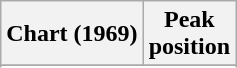<table class="wikitable sortable">
<tr>
<th>Chart (1969)</th>
<th>Peak<br>position</th>
</tr>
<tr>
</tr>
<tr>
</tr>
</table>
